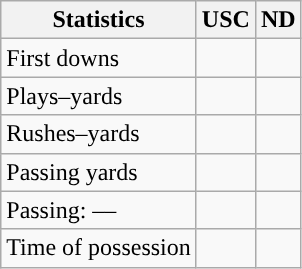<table class="wikitable" style="float:left">
<tr>
<th>Statistics</th>
<th>USC</th>
<th>ND</th>
</tr>
<tr>
<td>First downs</td>
<td></td>
<td></td>
</tr>
<tr>
<td>Plays–yards</td>
<td></td>
<td></td>
</tr>
<tr>
<td>Rushes–yards</td>
<td></td>
<td></td>
</tr>
<tr>
<td>Passing yards</td>
<td></td>
<td></td>
</tr>
<tr>
<td>Passing: ––</td>
<td></td>
<td></td>
</tr>
<tr>
<td>Time of possession</td>
<td></td>
<td></td>
</tr>
</table>
